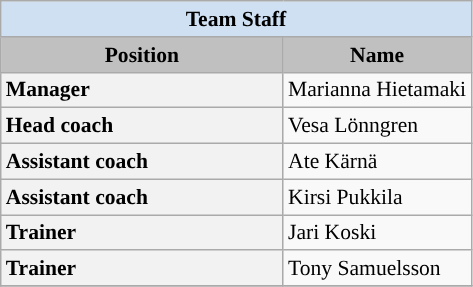<table class="wikitable" style="text-align:left; font-size:90%;">
<tr>
<th style=background:#CEE0F2 colspan=2>Team Staff</th>
</tr>
<tr>
<th width=60% style="background:silver;">Position</th>
<th style="background:silver;">Name</th>
</tr>
<tr>
<th style="text-align:left;">Manager</th>
<td>Marianna Hietamaki</td>
</tr>
<tr>
<th style="text-align:left;">Head coach</th>
<td>Vesa Lönngren</td>
</tr>
<tr>
<th style="text-align:left;">Assistant coach</th>
<td>Ate Kärnä</td>
</tr>
<tr>
<th style="text-align:left;">Assistant coach</th>
<td>Kirsi Pukkila</td>
</tr>
<tr>
<th style="text-align:left;">Trainer</th>
<td>Jari Koski</td>
</tr>
<tr>
<th style="text-align:left;">Trainer</th>
<td>Tony Samuelsson</td>
</tr>
<tr>
</tr>
</table>
